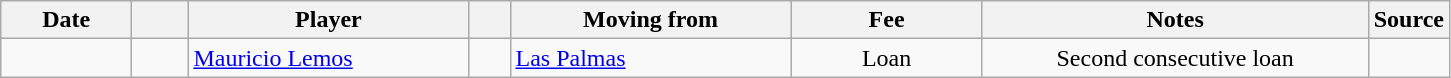<table class="wikitable sortable">
<tr>
<th style="width:80px;">Date</th>
<th style="width:30px;"></th>
<th style="width:180px;">Player</th>
<th style="width:20px;"></th>
<th style="width:180px;">Moving from</th>
<th style="width:120px;" class="unsortable">Fee</th>
<th style="width:250px;" class="unsortable">Notes</th>
<th style="width:20px;">Source</th>
</tr>
<tr>
<td></td>
<td align=center></td>
<td> <a href='#'>Mauricio Lemos</a></td>
<td align=center></td>
<td> <a href='#'>Las Palmas</a></td>
<td align=center>Loan</td>
<td align=center>Second consecutive loan</td>
<td></td>
</tr>
</table>
